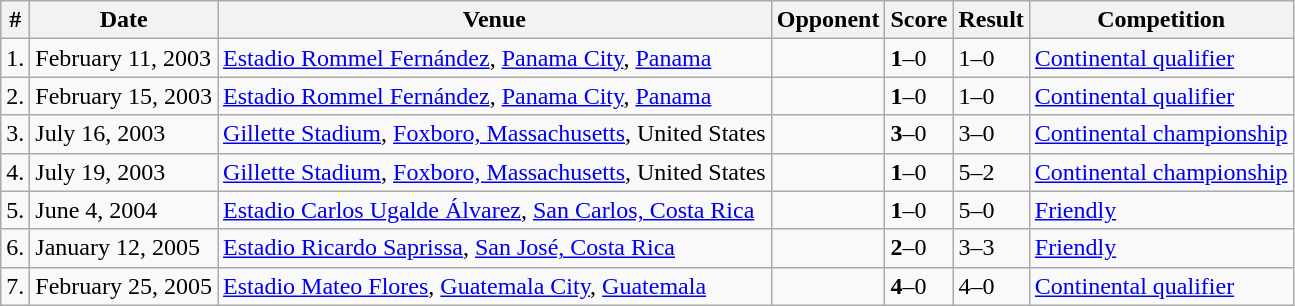<table class="wikitable">
<tr>
<th>#</th>
<th>Date</th>
<th>Venue</th>
<th>Opponent</th>
<th>Score</th>
<th>Result</th>
<th>Competition</th>
</tr>
<tr>
<td>1.</td>
<td>February 11, 2003</td>
<td><a href='#'>Estadio Rommel Fernández</a>, <a href='#'>Panama City</a>, <a href='#'>Panama</a></td>
<td></td>
<td><strong>1</strong>–0</td>
<td>1–0</td>
<td><a href='#'>Continental qualifier</a></td>
</tr>
<tr>
<td>2.</td>
<td>February 15, 2003</td>
<td><a href='#'>Estadio Rommel Fernández</a>, <a href='#'>Panama City</a>, <a href='#'>Panama</a></td>
<td></td>
<td><strong>1</strong>–0</td>
<td>1–0</td>
<td><a href='#'>Continental qualifier</a></td>
</tr>
<tr>
<td>3.</td>
<td>July 16, 2003</td>
<td><a href='#'>Gillette Stadium</a>, <a href='#'>Foxboro, Massachusetts</a>, United States</td>
<td></td>
<td><strong>3</strong>–0</td>
<td>3–0</td>
<td><a href='#'>Continental championship</a></td>
</tr>
<tr>
<td>4.</td>
<td>July 19, 2003</td>
<td><a href='#'>Gillette Stadium</a>, <a href='#'>Foxboro, Massachusetts</a>, United States</td>
<td></td>
<td><strong>1</strong>–0</td>
<td>5–2</td>
<td><a href='#'>Continental championship</a></td>
</tr>
<tr>
<td>5.</td>
<td>June 4, 2004</td>
<td><a href='#'>Estadio Carlos Ugalde Álvarez</a>, <a href='#'>San Carlos, Costa Rica</a></td>
<td></td>
<td><strong>1</strong>–0</td>
<td>5–0</td>
<td><a href='#'>Friendly</a></td>
</tr>
<tr>
<td>6.</td>
<td>January 12, 2005</td>
<td><a href='#'>Estadio Ricardo Saprissa</a>, <a href='#'>San José, Costa Rica</a></td>
<td></td>
<td><strong>2</strong>–0</td>
<td>3–3</td>
<td><a href='#'>Friendly</a></td>
</tr>
<tr>
<td>7.</td>
<td>February 25, 2005</td>
<td><a href='#'>Estadio Mateo Flores</a>, <a href='#'>Guatemala City</a>, <a href='#'>Guatemala</a></td>
<td></td>
<td><strong>4</strong>–0</td>
<td>4–0</td>
<td><a href='#'>Continental qualifier</a></td>
</tr>
</table>
